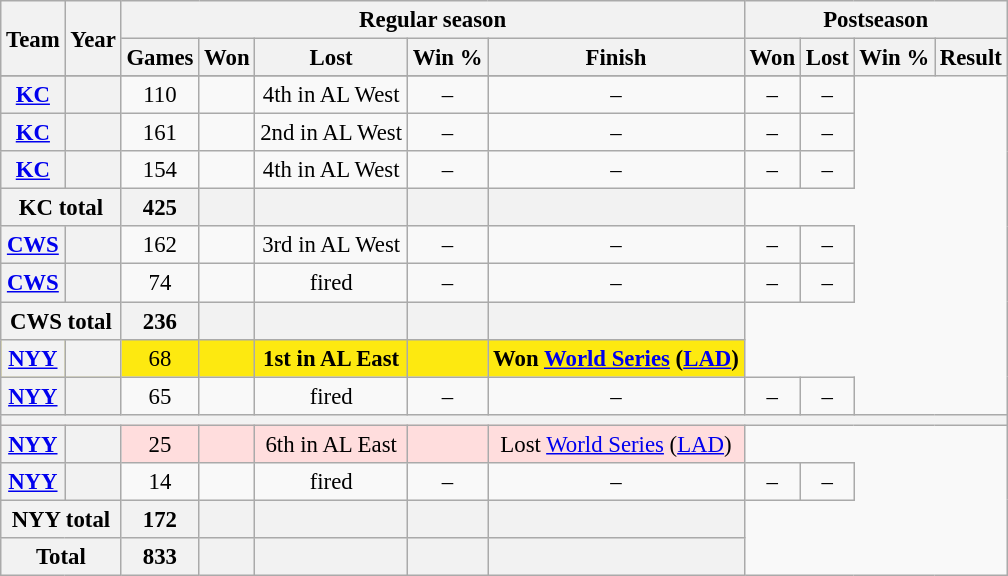<table class="wikitable" style="font-size: 95%; text-align:center;">
<tr>
<th rowspan="2">Team</th>
<th rowspan="2">Year</th>
<th colspan="5">Regular season</th>
<th colspan="4">Postseason</th>
</tr>
<tr>
<th>Games</th>
<th>Won</th>
<th>Lost</th>
<th>Win %</th>
<th>Finish</th>
<th>Won</th>
<th>Lost</th>
<th>Win %</th>
<th>Result</th>
</tr>
<tr>
</tr>
<tr>
<th><a href='#'>KC</a></th>
<th></th>
<td>110</td>
<td></td>
<td>4th in AL West</td>
<td>–</td>
<td>–</td>
<td>–</td>
<td>–</td>
</tr>
<tr>
<th><a href='#'>KC</a></th>
<th></th>
<td>161</td>
<td></td>
<td>2nd in AL West</td>
<td>–</td>
<td>–</td>
<td>–</td>
<td>–</td>
</tr>
<tr>
<th><a href='#'>KC</a></th>
<th></th>
<td>154</td>
<td></td>
<td>4th in AL West</td>
<td>–</td>
<td>–</td>
<td>–</td>
<td>–</td>
</tr>
<tr>
<th colspan="2">KC total</th>
<th>425</th>
<th></th>
<th></th>
<th></th>
<th></th>
</tr>
<tr>
<th><a href='#'>CWS</a></th>
<th></th>
<td>162</td>
<td></td>
<td>3rd in AL West</td>
<td>–</td>
<td>–</td>
<td>–</td>
<td>–</td>
</tr>
<tr>
<th><a href='#'>CWS</a></th>
<th></th>
<td>74</td>
<td></td>
<td>fired</td>
<td>–</td>
<td>–</td>
<td>–</td>
<td>–</td>
</tr>
<tr>
<th colspan="2">CWS total</th>
<th>236</th>
<th></th>
<th></th>
<th></th>
<th></th>
</tr>
<tr style="background:#fde910">
<th><a href='#'>NYY</a></th>
<th></th>
<td>68</td>
<td></td>
<td><strong>1st in AL East</strong></td>
<td></td>
<td><strong>Won <a href='#'>World Series</a> (<a href='#'>LAD</a>)</strong></td>
</tr>
<tr>
<th><a href='#'>NYY</a></th>
<th></th>
<td>65</td>
<td></td>
<td>fired</td>
<td>–</td>
<td>–</td>
<td>–</td>
<td>–</td>
</tr>
<tr>
<th colspan="11"></th>
</tr>
<tr style="background:#fdd">
<th><a href='#'>NYY</a></th>
<th></th>
<td>25</td>
<td></td>
<td>6th in AL East</td>
<td></td>
<td>Lost <a href='#'>World Series</a> (<a href='#'>LAD</a>)</td>
</tr>
<tr>
<th><a href='#'>NYY</a></th>
<th></th>
<td>14</td>
<td></td>
<td>fired</td>
<td>–</td>
<td>–</td>
<td>–</td>
<td>–</td>
</tr>
<tr>
<th colspan="2">NYY total</th>
<th>172</th>
<th></th>
<th></th>
<th></th>
<th></th>
</tr>
<tr>
<th colspan="2">Total</th>
<th>833</th>
<th></th>
<th></th>
<th></th>
<th></th>
</tr>
</table>
